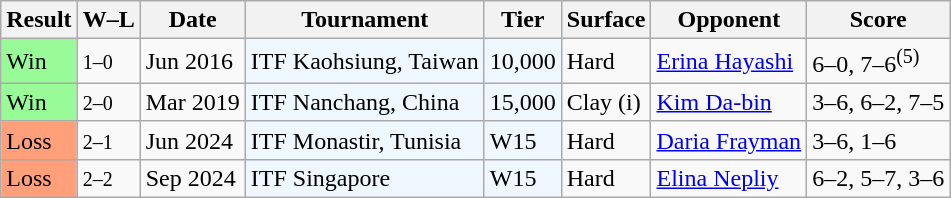<table class="sortable wikitable">
<tr>
<th>Result</th>
<th class="unsortable">W–L</th>
<th>Date</th>
<th>Tournament</th>
<th>Tier</th>
<th>Surface</th>
<th>Opponent</th>
<th class="unsortable">Score</th>
</tr>
<tr>
<td style="background:#98fb98;">Win</td>
<td><small>1–0</small></td>
<td>Jun 2016</td>
<td style="background:#f0f8ff;">ITF Kaohsiung, Taiwan</td>
<td style="background:#f0f8ff;">10,000</td>
<td>Hard</td>
<td> <a href='#'>Erina Hayashi</a></td>
<td>6–0, 7–6<sup>(5)</sup></td>
</tr>
<tr>
<td style="background:#98fb98;">Win</td>
<td><small>2–0</small></td>
<td>Mar 2019</td>
<td style="background:#f0f8ff;">ITF Nanchang, China</td>
<td style="background:#f0f8ff;">15,000</td>
<td>Clay (i)</td>
<td> <a href='#'>Kim Da-bin</a></td>
<td>3–6, 6–2, 7–5</td>
</tr>
<tr>
<td style="background:#ffa07a;">Loss</td>
<td><small>2–1</small></td>
<td>Jun 2024</td>
<td style="background:#f0f8ff;">ITF Monastir, Tunisia</td>
<td style="background:#f0f8ff;">W15</td>
<td>Hard</td>
<td> <a href='#'>Daria Frayman</a></td>
<td>3–6, 1–6</td>
</tr>
<tr>
<td style="background:#ffa07a;">Loss</td>
<td><small>2–2</small></td>
<td>Sep 2024</td>
<td style="background:#f0f8ff;">ITF Singapore</td>
<td style="background:#f0f8ff;">W15</td>
<td>Hard</td>
<td> <a href='#'>Elina Nepliy</a></td>
<td>6–2, 5–7, 3–6</td>
</tr>
</table>
